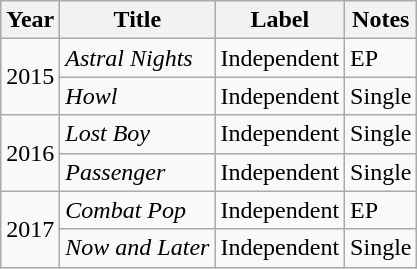<table class="wikitable">
<tr>
<th>Year</th>
<th>Title</th>
<th>Label</th>
<th>Notes</th>
</tr>
<tr>
<td rowspan="2">2015</td>
<td><em>Astral Nights</em></td>
<td>Independent</td>
<td>EP</td>
</tr>
<tr>
<td><em>Howl</em></td>
<td>Independent</td>
<td>Single</td>
</tr>
<tr>
<td rowspan="2">2016</td>
<td><em>Lost Boy</em></td>
<td>Independent</td>
<td>Single</td>
</tr>
<tr>
<td><em>Passenger</em></td>
<td>Independent</td>
<td>Single</td>
</tr>
<tr>
<td rowspan="2">2017</td>
<td><em>Combat Pop</em></td>
<td>Independent</td>
<td>EP</td>
</tr>
<tr>
<td><em>Now and Later</em></td>
<td>Independent</td>
<td>Single</td>
</tr>
</table>
